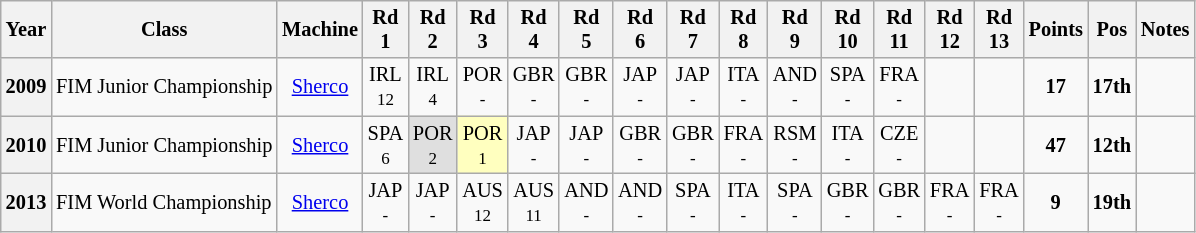<table class="wikitable" style="font-size: 85%; text-align:center">
<tr valign="top">
<th valign="middle">Year</th>
<th valign="middle">Class</th>
<th valign="middle">Machine</th>
<th>Rd<br>1</th>
<th>Rd<br>2</th>
<th>Rd<br>3</th>
<th>Rd<br>4</th>
<th>Rd<br>5</th>
<th>Rd<br>6</th>
<th>Rd<br>7</th>
<th>Rd<br>8</th>
<th>Rd<br>9</th>
<th>Rd<br>10</th>
<th>Rd<br>11</th>
<th>Rd<br>12</th>
<th>Rd<br>13</th>
<th valign="middle">Points</th>
<th valign="middle">Pos</th>
<th valign="middle">Notes</th>
</tr>
<tr>
<th>2009</th>
<td align="left">FIM Junior Championship</td>
<td><a href='#'>Sherco</a></td>
<td>IRL<br><small>12</small></td>
<td>IRL<br><small>4</small></td>
<td>POR<br><small>-</small></td>
<td>GBR<br><small>-</small></td>
<td>GBR<br><small>-</small></td>
<td>JAP<br><small>-</small></td>
<td>JAP<br><small>-</small></td>
<td>ITA<br><small>-</small></td>
<td>AND<br><small>-</small></td>
<td>SPA<br><small>-</small></td>
<td>FRA<br><small>-</small></td>
<td></td>
<td></td>
<td><strong>17</strong></td>
<td><strong> 17th</strong></td>
<td></td>
</tr>
<tr>
<th>2010</th>
<td align="left">FIM Junior Championship</td>
<td><a href='#'>Sherco</a></td>
<td>SPA<br><small>6</small></td>
<td style="background:#DFDFDF;">POR<br><small>2</small></td>
<td style="background:#ffffbf;">POR<br><small>1</small></td>
<td>JAP<br><small>-</small></td>
<td>JAP<br><small>-</small></td>
<td>GBR<br><small>-</small></td>
<td>GBR<br><small>-</small></td>
<td>FRA<br><small>-</small></td>
<td>RSM<br><small>-</small></td>
<td>ITA<br><small>-</small></td>
<td>CZE<br><small>-</small></td>
<td></td>
<td></td>
<td><strong>47</strong></td>
<td><strong>12th</strong></td>
<td></td>
</tr>
<tr>
<th>2013</th>
<td align="left">FIM World Championship</td>
<td><a href='#'>Sherco</a></td>
<td>JAP<br><small>-</small></td>
<td>JAP<br><small>-</small></td>
<td>AUS<br><small>12</small></td>
<td>AUS<br><small>11</small></td>
<td>AND<br><small>-</small></td>
<td>AND<br><small>-</small></td>
<td>SPA<br><small>-</small></td>
<td>ITA<br><small>-</small></td>
<td>SPA<br><small>-</small></td>
<td>GBR<br><small>-</small></td>
<td>GBR<br><small>-</small></td>
<td>FRA<br><small>-</small></td>
<td>FRA<br><small>-</small></td>
<td><strong>9</strong></td>
<td><strong>19th</strong></td>
<td></td>
</tr>
</table>
